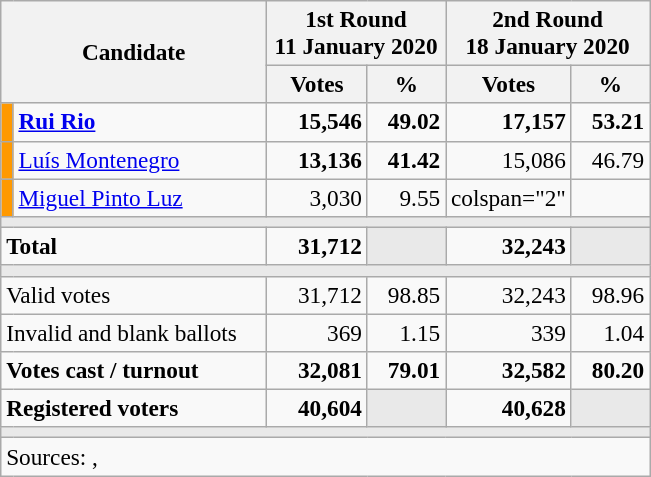<table class="wikitable" style="text-align:right; font-size:97%;">
<tr>
<th rowspan="2" colspan="2" width="170">Candidate</th>
<th colspan="2">1st Round<br>11 January 2020</th>
<th colspan="2">2nd Round<br>18 January 2020</th>
</tr>
<tr>
<th width="60">Votes</th>
<th width="45">%</th>
<th width="60">Votes</th>
<th width="45">%</th>
</tr>
<tr>
<td width="1" style="color:inherit;background:#FF9900"></td>
<td align="left"><strong><a href='#'>Rui Rio</a></strong></td>
<td><strong>15,546</strong></td>
<td><strong>49.02</strong></td>
<td><strong>17,157</strong></td>
<td><strong>53.21</strong></td>
</tr>
<tr>
<td style="color:inherit;background:#FF9900"></td>
<td align="left"><a href='#'>Luís Montenegro</a></td>
<td><strong>13,136</strong></td>
<td><strong>41.42</strong></td>
<td>15,086</td>
<td>46.79</td>
</tr>
<tr>
<td style="color:inherit;background:#FF9900"></td>
<td align="left"><a href='#'>Miguel Pinto Luz</a></td>
<td>3,030</td>
<td>9.55</td>
<td>colspan="2" </td>
</tr>
<tr>
<td colspan="6" bgcolor="#E9E9E9"></td>
</tr>
<tr style="font-weight:bold;">
<td align="left" colspan="2">Total</td>
<td>31,712</td>
<td bgcolor="#E9E9E9"></td>
<td>32,243</td>
<td bgcolor="#E9E9E9"></td>
</tr>
<tr>
<td colspan="6" bgcolor="#E9E9E9"></td>
</tr>
<tr>
<td align="left" colspan="2">Valid votes</td>
<td>31,712</td>
<td>98.85</td>
<td>32,243</td>
<td>98.96</td>
</tr>
<tr>
<td align="left" colspan="2">Invalid and blank ballots</td>
<td>369</td>
<td>1.15</td>
<td>339</td>
<td>1.04</td>
</tr>
<tr style="font-weight:bold;">
<td align="left" colspan="2">Votes cast / turnout</td>
<td>32,081</td>
<td>79.01</td>
<td>32,582</td>
<td>80.20</td>
</tr>
<tr style="font-weight:bold;">
<td align="left" colspan="2">Registered voters</td>
<td>40,604</td>
<td bgcolor="#E9E9E9"></td>
<td>40,628</td>
<td bgcolor="#E9E9E9"></td>
</tr>
<tr>
<td colspan="6" bgcolor="#E9E9E9"></td>
</tr>
<tr>
<td align="left" colspan="6">Sources: , </td>
</tr>
</table>
